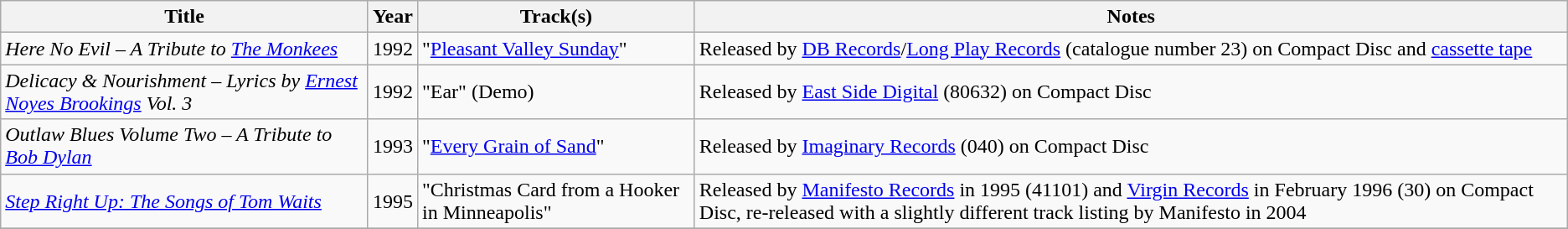<table class="sortable wikitable">
<tr>
<th>Title</th>
<th>Year</th>
<th>Track(s)</th>
<th class="unsortable">Notes</th>
</tr>
<tr>
<td><em>Here No Evil – A Tribute to <a href='#'>The Monkees</a></em></td>
<td>1992</td>
<td>"<a href='#'>Pleasant Valley Sunday</a>"</td>
<td>Released by <a href='#'>DB Records</a>/<a href='#'>Long Play Records</a> (catalogue number 23) on Compact Disc and <a href='#'>cassette tape</a></td>
</tr>
<tr>
<td><em>Delicacy & Nourishment – Lyrics by <a href='#'>Ernest Noyes Brookings</a> Vol. 3</em></td>
<td>1992</td>
<td>"Ear" (Demo)</td>
<td>Released by <a href='#'>East Side Digital</a> (80632) on Compact Disc</td>
</tr>
<tr>
<td><em>Outlaw Blues Volume Two – A Tribute to <a href='#'>Bob Dylan</a></em></td>
<td>1993</td>
<td>"<a href='#'>Every Grain of Sand</a>"</td>
<td>Released by <a href='#'>Imaginary Records</a> (040) on Compact Disc</td>
</tr>
<tr>
<td><em><a href='#'>Step Right Up: The Songs of Tom Waits</a></em></td>
<td>1995</td>
<td>"Christmas Card from a Hooker in Minneapolis"</td>
<td>Released by <a href='#'>Manifesto Records</a> in 1995 (41101) and <a href='#'>Virgin Records</a> in February 1996 (30) on Compact Disc, re-released with a slightly different track listing by Manifesto in 2004</td>
</tr>
<tr>
</tr>
</table>
